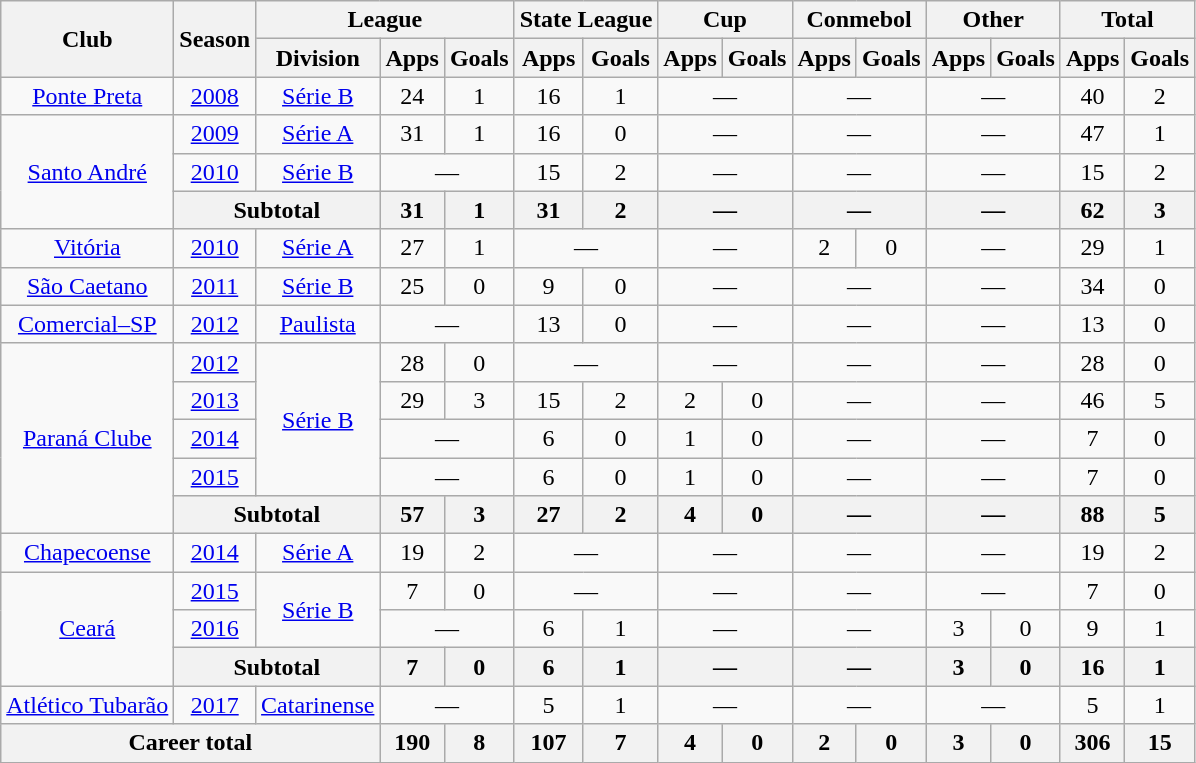<table class="wikitable" style="text-align: center;">
<tr>
<th rowspan="2">Club</th>
<th rowspan="2">Season</th>
<th colspan="3">League</th>
<th colspan="2">State League</th>
<th colspan="2">Cup</th>
<th colspan="2">Conmebol</th>
<th colspan="2">Other</th>
<th colspan="2">Total</th>
</tr>
<tr>
<th>Division</th>
<th>Apps</th>
<th>Goals</th>
<th>Apps</th>
<th>Goals</th>
<th>Apps</th>
<th>Goals</th>
<th>Apps</th>
<th>Goals</th>
<th>Apps</th>
<th>Goals</th>
<th>Apps</th>
<th>Goals</th>
</tr>
<tr>
<td valign="center"><a href='#'>Ponte Preta</a></td>
<td><a href='#'>2008</a></td>
<td><a href='#'>Série B</a></td>
<td>24</td>
<td>1</td>
<td>16</td>
<td>1</td>
<td colspan="2">—</td>
<td colspan="2">—</td>
<td colspan="2">—</td>
<td>40</td>
<td>2</td>
</tr>
<tr>
<td rowspan=3  valign="center"><a href='#'>Santo André</a></td>
<td><a href='#'>2009</a></td>
<td><a href='#'>Série A</a></td>
<td>31</td>
<td>1</td>
<td>16</td>
<td>0</td>
<td colspan="2">—</td>
<td colspan="2">—</td>
<td colspan="2">—</td>
<td>47</td>
<td>1</td>
</tr>
<tr>
<td><a href='#'>2010</a></td>
<td><a href='#'>Série B</a></td>
<td colspan="2">—</td>
<td>15</td>
<td>2</td>
<td colspan="2">—</td>
<td colspan="2">—</td>
<td colspan="2">—</td>
<td>15</td>
<td>2</td>
</tr>
<tr>
<th colspan="2">Subtotal</th>
<th>31</th>
<th>1</th>
<th>31</th>
<th>2</th>
<th colspan="2">—</th>
<th colspan="2">—</th>
<th colspan="2">—</th>
<th>62</th>
<th>3</th>
</tr>
<tr>
<td valign="center"><a href='#'>Vitória</a></td>
<td><a href='#'>2010</a></td>
<td><a href='#'>Série A</a></td>
<td>27</td>
<td>1</td>
<td colspan="2">—</td>
<td colspan="2">—</td>
<td>2</td>
<td>0</td>
<td colspan="2">—</td>
<td>29</td>
<td>1</td>
</tr>
<tr>
<td valign="center"><a href='#'>São Caetano</a></td>
<td><a href='#'>2011</a></td>
<td><a href='#'>Série B</a></td>
<td>25</td>
<td>0</td>
<td>9</td>
<td>0</td>
<td colspan="2">—</td>
<td colspan="2">—</td>
<td colspan="2">—</td>
<td>34</td>
<td>0</td>
</tr>
<tr>
<td valign="center"><a href='#'>Comercial–SP</a></td>
<td><a href='#'>2012</a></td>
<td><a href='#'>Paulista</a></td>
<td colspan="2">—</td>
<td>13</td>
<td>0</td>
<td colspan="2">—</td>
<td colspan="2">—</td>
<td colspan="2">—</td>
<td>13</td>
<td>0</td>
</tr>
<tr>
<td rowspan=5 valign="center"><a href='#'>Paraná Clube</a></td>
<td><a href='#'>2012</a></td>
<td rowspan=4><a href='#'>Série B</a></td>
<td>28</td>
<td>0</td>
<td colspan="2">—</td>
<td colspan="2">—</td>
<td colspan="2">—</td>
<td colspan="2">—</td>
<td>28</td>
<td>0</td>
</tr>
<tr>
<td><a href='#'>2013</a></td>
<td>29</td>
<td>3</td>
<td>15</td>
<td>2</td>
<td>2</td>
<td>0</td>
<td colspan="2">—</td>
<td colspan="2">—</td>
<td>46</td>
<td>5</td>
</tr>
<tr>
<td><a href='#'>2014</a></td>
<td colspan="2">—</td>
<td>6</td>
<td>0</td>
<td>1</td>
<td>0</td>
<td colspan="2">—</td>
<td colspan="2">—</td>
<td>7</td>
<td>0</td>
</tr>
<tr>
<td><a href='#'>2015</a></td>
<td colspan="2">—</td>
<td>6</td>
<td>0</td>
<td>1</td>
<td>0</td>
<td colspan="2">—</td>
<td colspan="2">—</td>
<td>7</td>
<td>0</td>
</tr>
<tr>
<th colspan="2">Subtotal</th>
<th>57</th>
<th>3</th>
<th>27</th>
<th>2</th>
<th>4</th>
<th>0</th>
<th colspan="2">—</th>
<th colspan="2">—</th>
<th>88</th>
<th>5</th>
</tr>
<tr>
<td valign="center"><a href='#'>Chapecoense</a></td>
<td><a href='#'>2014</a></td>
<td><a href='#'>Série A</a></td>
<td>19</td>
<td>2</td>
<td colspan="2">—</td>
<td colspan="2">—</td>
<td colspan="2">—</td>
<td colspan="2">—</td>
<td>19</td>
<td>2</td>
</tr>
<tr>
<td rowspan=3 valign="center"><a href='#'>Ceará</a></td>
<td><a href='#'>2015</a></td>
<td rowspan=2><a href='#'>Série B</a></td>
<td>7</td>
<td>0</td>
<td colspan="2">—</td>
<td colspan="2">—</td>
<td colspan="2">—</td>
<td colspan="2">—</td>
<td>7</td>
<td>0</td>
</tr>
<tr>
<td><a href='#'>2016</a></td>
<td colspan="2">—</td>
<td>6</td>
<td>1</td>
<td colspan="2">—</td>
<td colspan="2">—</td>
<td>3</td>
<td>0</td>
<td>9</td>
<td>1</td>
</tr>
<tr>
<th colspan="2">Subtotal</th>
<th>7</th>
<th>0</th>
<th>6</th>
<th>1</th>
<th colspan="2">—</th>
<th colspan="2">—</th>
<th>3</th>
<th>0</th>
<th>16</th>
<th>1</th>
</tr>
<tr>
<td valign="center"><a href='#'>Atlético Tubarão</a></td>
<td><a href='#'>2017</a></td>
<td><a href='#'>Catarinense</a></td>
<td colspan="2">—</td>
<td>5</td>
<td>1</td>
<td colspan="2">—</td>
<td colspan="2">—</td>
<td colspan="2">—</td>
<td>5</td>
<td>1</td>
</tr>
<tr>
<th colspan="3"><strong>Career total</strong></th>
<th>190</th>
<th>8</th>
<th>107</th>
<th>7</th>
<th>4</th>
<th>0</th>
<th>2</th>
<th>0</th>
<th>3</th>
<th>0</th>
<th>306</th>
<th>15</th>
</tr>
</table>
